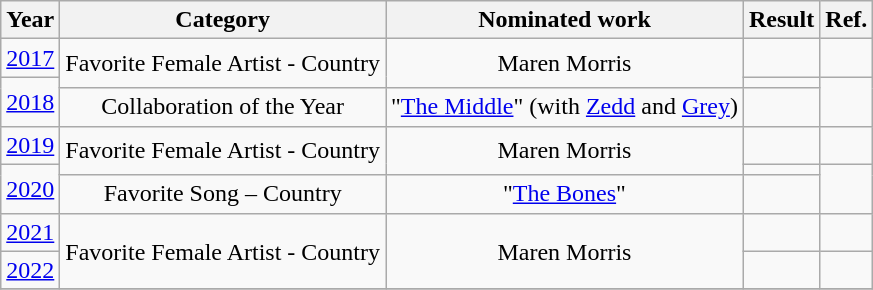<table class="wikitable" style="text-align:center;">
<tr>
<th>Year</th>
<th>Category</th>
<th>Nominated work</th>
<th>Result</th>
<th>Ref.</th>
</tr>
<tr>
<td><a href='#'>2017</a></td>
<td rowspan="2">Favorite Female Artist - Country</td>
<td rowspan="2">Maren Morris</td>
<td></td>
<td></td>
</tr>
<tr>
<td rowspan="2"><a href='#'>2018</a></td>
<td></td>
<td rowspan="2"></td>
</tr>
<tr>
<td rowspan="1">Collaboration of the Year</td>
<td>"<a href='#'>The Middle</a>" (with <a href='#'>Zedd</a> and <a href='#'>Grey</a>)</td>
<td></td>
</tr>
<tr>
<td><a href='#'>2019</a></td>
<td rowspan="2">Favorite Female Artist - Country</td>
<td rowspan="2">Maren Morris</td>
<td></td>
<td></td>
</tr>
<tr>
<td rowspan="2"><a href='#'>2020</a></td>
<td></td>
<td rowspan="2"></td>
</tr>
<tr>
<td rowspan="1">Favorite Song – Country</td>
<td>"<a href='#'>The Bones</a>"</td>
<td></td>
</tr>
<tr>
<td><a href='#'>2021</a></td>
<td rowspan="2">Favorite Female Artist - Country</td>
<td rowspan="2">Maren Morris</td>
<td></td>
<td></td>
</tr>
<tr>
<td><a href='#'>2022</a></td>
<td></td>
<td></td>
</tr>
<tr>
</tr>
</table>
